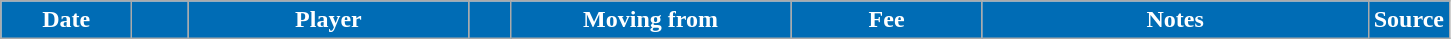<table class="wikitable sortable">
<tr>
<th style="width:80px; background:#006cb5; color: white;">Date</th>
<th style="width:30px; background:#006cb5; color: white;"></th>
<th style="width:180px; background:#006cb5; color: white;">Player</th>
<th style="width:20px; background:#006cb5; color: white;"></th>
<th style="width:180px; background:#006cb5; color: white;">Moving from</th>
<th style="width:120px; background:#006cb5; color: white;" class="unsortable">Fee</th>
<th style="width:250px; background:#006cb5; color: white;" class="unsortable">Notes</th>
<th style="width:20px; background:#006cb5; color: white;">Source</th>
</tr>
</table>
